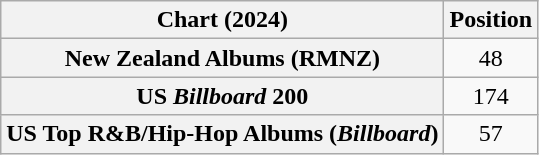<table class="wikitable sortable plainrowheaders" style="text-align:center">
<tr>
<th scope="col">Chart (2024)</th>
<th scope="col">Position</th>
</tr>
<tr>
<th scope="row">New Zealand Albums (RMNZ)</th>
<td>48</td>
</tr>
<tr>
<th scope="row">US <em>Billboard</em> 200</th>
<td>174</td>
</tr>
<tr>
<th scope="row">US Top R&B/Hip-Hop Albums (<em>Billboard</em>)</th>
<td>57</td>
</tr>
</table>
